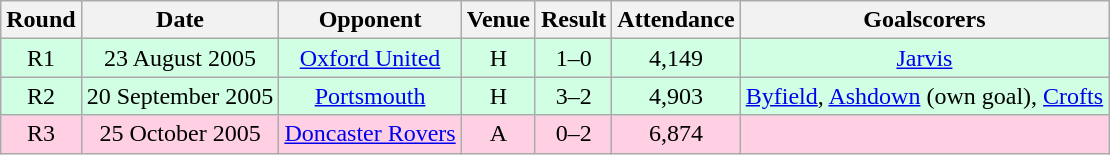<table class="wikitable sortable" style="font-size:100%; text-align:center">
<tr>
<th>Round</th>
<th>Date</th>
<th>Opponent</th>
<th>Venue</th>
<th>Result</th>
<th>Attendance</th>
<th>Goalscorers</th>
</tr>
<tr style="background-color: #d0ffe3;">
<td>R1</td>
<td>23 August 2005</td>
<td><a href='#'>Oxford United</a></td>
<td>H</td>
<td>1–0</td>
<td>4,149</td>
<td><a href='#'>Jarvis</a></td>
</tr>
<tr style="background-color: #d0ffe3;">
<td>R2</td>
<td>20 September 2005</td>
<td><a href='#'>Portsmouth</a></td>
<td>H</td>
<td>3–2</td>
<td>4,903</td>
<td><a href='#'>Byfield</a>, <a href='#'>Ashdown</a> (own goal), <a href='#'>Crofts</a></td>
</tr>
<tr style="background-color: #ffd0e3;">
<td>R3</td>
<td>25 October 2005</td>
<td><a href='#'>Doncaster Rovers</a></td>
<td>A</td>
<td>0–2</td>
<td>6,874</td>
<td></td>
</tr>
</table>
